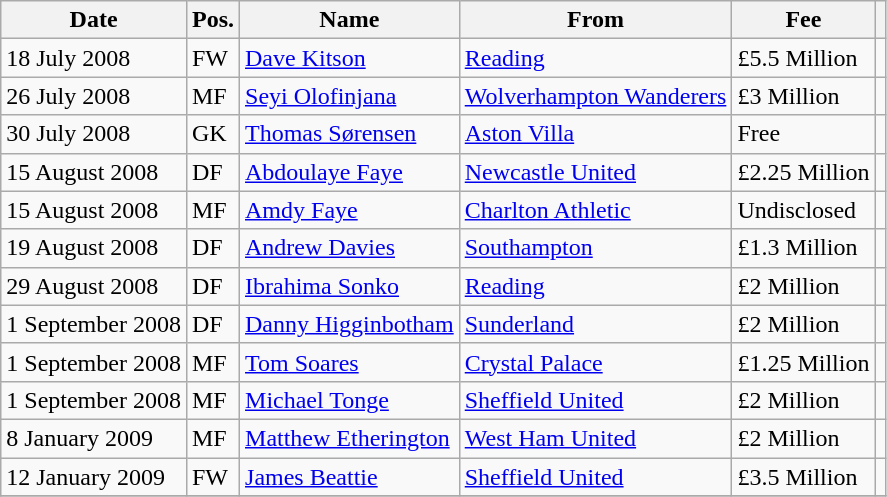<table class="wikitable">
<tr>
<th>Date</th>
<th>Pos.</th>
<th>Name</th>
<th>From</th>
<th>Fee</th>
<th></th>
</tr>
<tr>
<td>18 July 2008</td>
<td>FW</td>
<td> <a href='#'>Dave Kitson</a></td>
<td> <a href='#'>Reading</a></td>
<td>£5.5 Million</td>
<td></td>
</tr>
<tr>
<td>26 July 2008</td>
<td>MF</td>
<td> <a href='#'>Seyi Olofinjana</a></td>
<td> <a href='#'>Wolverhampton Wanderers</a></td>
<td>£3 Million</td>
<td></td>
</tr>
<tr>
<td>30 July 2008</td>
<td>GK</td>
<td> <a href='#'>Thomas Sørensen</a></td>
<td> <a href='#'>Aston Villa</a></td>
<td>Free</td>
<td></td>
</tr>
<tr>
<td>15 August 2008</td>
<td>DF</td>
<td> <a href='#'>Abdoulaye Faye</a></td>
<td> <a href='#'>Newcastle United</a></td>
<td>£2.25 Million</td>
<td></td>
</tr>
<tr>
<td>15 August 2008</td>
<td>MF</td>
<td> <a href='#'>Amdy Faye</a></td>
<td> <a href='#'>Charlton Athletic</a></td>
<td>Undisclosed</td>
<td></td>
</tr>
<tr>
<td>19 August 2008</td>
<td>DF</td>
<td> <a href='#'>Andrew Davies</a></td>
<td> <a href='#'>Southampton</a></td>
<td>£1.3 Million</td>
<td></td>
</tr>
<tr>
<td>29 August 2008</td>
<td>DF</td>
<td> <a href='#'>Ibrahima Sonko</a></td>
<td> <a href='#'>Reading</a></td>
<td>£2 Million</td>
<td></td>
</tr>
<tr>
<td>1 September 2008</td>
<td>DF</td>
<td> <a href='#'>Danny Higginbotham</a></td>
<td> <a href='#'>Sunderland</a></td>
<td>£2 Million</td>
<td></td>
</tr>
<tr>
<td>1 September 2008</td>
<td>MF</td>
<td> <a href='#'>Tom Soares</a></td>
<td> <a href='#'>Crystal Palace</a></td>
<td>£1.25 Million</td>
<td></td>
</tr>
<tr>
<td>1 September 2008</td>
<td>MF</td>
<td> <a href='#'>Michael Tonge</a></td>
<td> <a href='#'>Sheffield United</a></td>
<td>£2 Million</td>
<td></td>
</tr>
<tr>
<td>8 January 2009</td>
<td>MF</td>
<td> <a href='#'>Matthew Etherington</a></td>
<td> <a href='#'>West Ham United</a></td>
<td>£2 Million</td>
<td></td>
</tr>
<tr>
<td>12 January 2009</td>
<td>FW</td>
<td> <a href='#'>James Beattie</a></td>
<td> <a href='#'>Sheffield United</a></td>
<td>£3.5 Million</td>
<td></td>
</tr>
<tr>
</tr>
</table>
